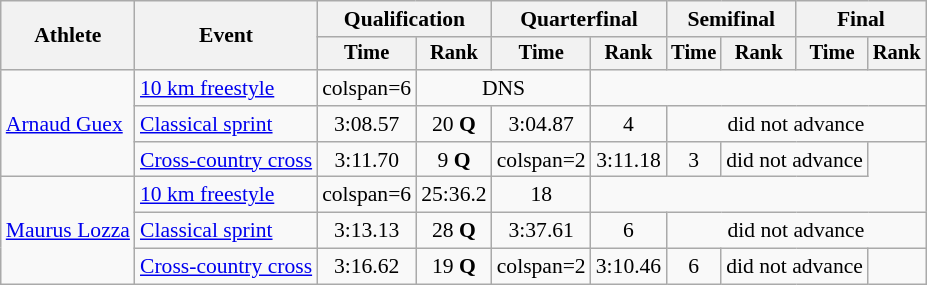<table class="wikitable" style="font-size:90%">
<tr>
<th rowspan="2">Athlete</th>
<th rowspan="2">Event</th>
<th colspan="2">Qualification</th>
<th colspan="2">Quarterfinal</th>
<th colspan="2">Semifinal</th>
<th colspan="2">Final</th>
</tr>
<tr style="font-size:95%">
<th>Time</th>
<th>Rank</th>
<th>Time</th>
<th>Rank</th>
<th>Time</th>
<th>Rank</th>
<th>Time</th>
<th>Rank</th>
</tr>
<tr align=center>
<td align=left rowspan=3><a href='#'>Arnaud Guex</a></td>
<td align=left><a href='#'>10 km freestyle</a></td>
<td>colspan=6 </td>
<td colspan=2>DNS</td>
</tr>
<tr align=center>
<td align=left><a href='#'>Classical sprint</a></td>
<td>3:08.57</td>
<td>20 <strong>Q</strong></td>
<td>3:04.87</td>
<td>4</td>
<td colspan=4>did not advance</td>
</tr>
<tr align=center>
<td align=left><a href='#'>Cross-country cross</a></td>
<td>3:11.70</td>
<td>9 <strong>Q</strong></td>
<td>colspan=2 </td>
<td>3:11.18</td>
<td>3</td>
<td colspan=2>did not advance</td>
</tr>
<tr align=center>
<td align=left rowspan=3><a href='#'>Maurus Lozza</a></td>
<td align=left><a href='#'>10 km freestyle</a></td>
<td>colspan=6 </td>
<td>25:36.2</td>
<td>18</td>
</tr>
<tr align=center>
<td align=left><a href='#'>Classical sprint</a></td>
<td>3:13.13</td>
<td>28 <strong>Q</strong></td>
<td>3:37.61</td>
<td>6</td>
<td colspan=4>did not advance</td>
</tr>
<tr align=center>
<td align=left><a href='#'>Cross-country cross</a></td>
<td>3:16.62</td>
<td>19 <strong>Q</strong></td>
<td>colspan=2 </td>
<td>3:10.46</td>
<td>6</td>
<td colspan=2>did not advance</td>
</tr>
</table>
